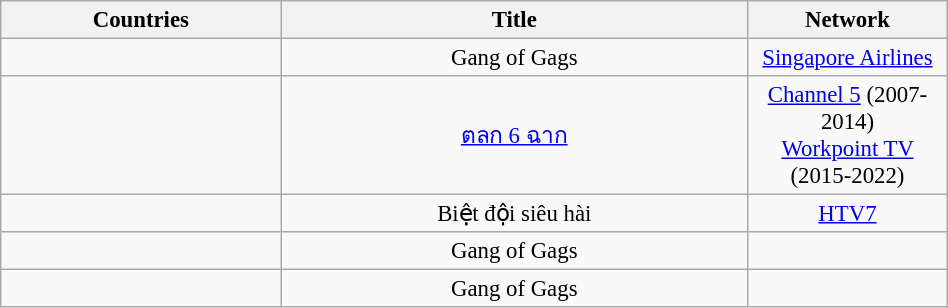<table class="wikitable" style="text-align:center; font-size:95%; line-height:18px; width:50%;">
<tr>
<th width="15%">Countries</th>
<th width="25%">Title</th>
<th width="10%">Network</th>
</tr>
<tr>
<td align="left"><strong></strong></td>
<td>Gang of Gags</td>
<td><a href='#'>Singapore Airlines</a></td>
</tr>
<tr>
<td align="left"><strong></strong></td>
<td><a href='#'>ตลก 6 ฉาก</a></td>
<td><a href='#'>Channel 5</a> (2007-2014)<br><a href='#'>Workpoint TV</a> (2015-2022)</td>
</tr>
<tr>
<td align="left"><strong></strong></td>
<td>Biệt đội siêu hài</td>
<td><a href='#'>HTV7</a></td>
</tr>
<tr>
<td align="left"><strong></strong></td>
<td>Gang of Gags</td>
<td></td>
</tr>
<tr>
<td align="left"><strong></strong></td>
<td>Gang of Gags</td>
<td></td>
</tr>
</table>
